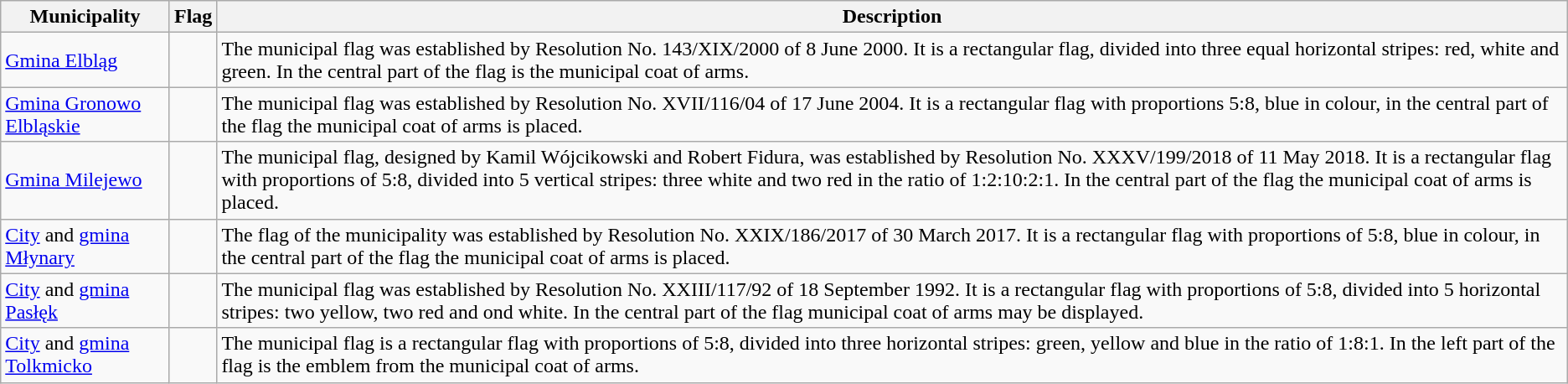<table class="wikitable">
<tr>
<th>Municipality</th>
<th>Flag</th>
<th>Description</th>
</tr>
<tr>
<td><a href='#'>Gmina Elbląg</a></td>
<td></td>
<td>The municipal flag was established by Resolution No. 143/XIX/2000 of 8 June 2000. It is a rectangular flag, divided into three equal horizontal stripes: red, white and green. In the central part of the flag is the municipal coat of arms.</td>
</tr>
<tr>
<td><a href='#'>Gmina Gronowo Elbląskie</a></td>
<td></td>
<td>The municipal flag was established by Resolution No. XVII/116/04 of 17 June 2004. It is a rectangular flag with proportions 5:8, blue in colour, in the central part of the flag the municipal coat of arms is placed.</td>
</tr>
<tr>
<td><a href='#'>Gmina Milejewo</a></td>
<td></td>
<td>The municipal flag, designed by Kamil Wójcikowski and Robert Fidura, was established by Resolution No. XXXV/199/2018 of 11 May 2018. It is a rectangular flag  with proportions of 5:8, divided into 5 vertical stripes: three white and two red in the ratio of 1:2:10:2:1. In the central part of the flag the municipal coat of arms is placed.</td>
</tr>
<tr>
<td><a href='#'>City</a> and <a href='#'>gmina Młynary</a></td>
<td></td>
<td>The flag of the municipality was established by Resolution No. XXIX/186/2017 of 30 March 2017. It is a rectangular flag with proportions of 5:8, blue in colour, in the central part of the flag the municipal coat of arms is placed.</td>
</tr>
<tr>
<td><a href='#'>City</a> and <a href='#'>gmina Pasłęk</a></td>
<td></td>
<td>The municipal flag was established by Resolution No. XXIII/117/92 of 18 September 1992. It is a rectangular flag with proportions of 5:8, divided into 5 horizontal stripes: two yellow, two red and ond white. In the central part of the flag municipal coat of arms may be displayed.</td>
</tr>
<tr>
<td><a href='#'>City</a> and <a href='#'>gmina Tolkmicko</a></td>
<td></td>
<td>The municipal flag is a rectangular flag with proportions of 5:8, divided into three horizontal stripes: green, yellow and blue in the ratio of 1:8:1. In the left part of the flag is the emblem from the municipal coat of arms.</td>
</tr>
</table>
